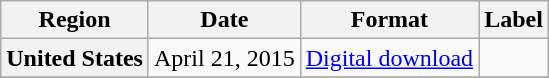<table class="wikitable plainrowheaders">
<tr>
<th>Region</th>
<th>Date</th>
<th>Format</th>
<th>Label</th>
</tr>
<tr>
<th scope="row">United States</th>
<td>April 21, 2015</td>
<td><a href='#'>Digital download</a></td>
<td></td>
</tr>
<tr>
</tr>
</table>
